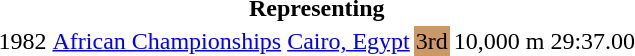<table>
<tr>
<th colspan="6">Representing </th>
</tr>
<tr>
<td>1982</td>
<td><a href='#'>African Championships</a></td>
<td><a href='#'>Cairo, Egypt</a></td>
<td bgcolor=cc9966>3rd</td>
<td>10,000 m</td>
<td>29:37.00</td>
</tr>
</table>
